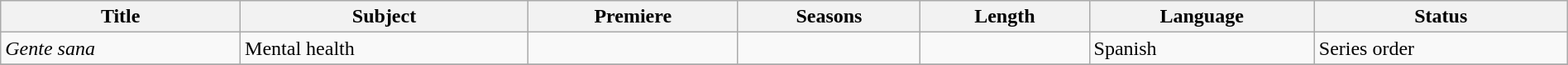<table class="wikitable sortable" style="width:100%;">
<tr>
<th>Title</th>
<th>Subject</th>
<th>Premiere</th>
<th>Seasons</th>
<th>Length</th>
<th>Language</th>
<th>Status</th>
</tr>
<tr>
<td><em>Gente sana</em></td>
<td>Mental health</td>
<td></td>
<td></td>
<td></td>
<td>Spanish</td>
<td>Series order</td>
</tr>
<tr>
</tr>
</table>
